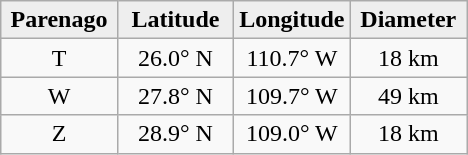<table class="wikitable">
<tr>
<th width="25%" style="background:#eeeeee;">Parenago</th>
<th width="25%" style="background:#eeeeee;">Latitude</th>
<th width="25%" style="background:#eeeeee;">Longitude</th>
<th width="25%" style="background:#eeeeee;">Diameter</th>
</tr>
<tr>
<td align="center">T</td>
<td align="center">26.0° N</td>
<td align="center">110.7° W</td>
<td align="center">18 km</td>
</tr>
<tr>
<td align="center">W</td>
<td align="center">27.8° N</td>
<td align="center">109.7° W</td>
<td align="center">49 km</td>
</tr>
<tr>
<td align="center">Z</td>
<td align="center">28.9° N</td>
<td align="center">109.0° W</td>
<td align="center">18 km</td>
</tr>
</table>
